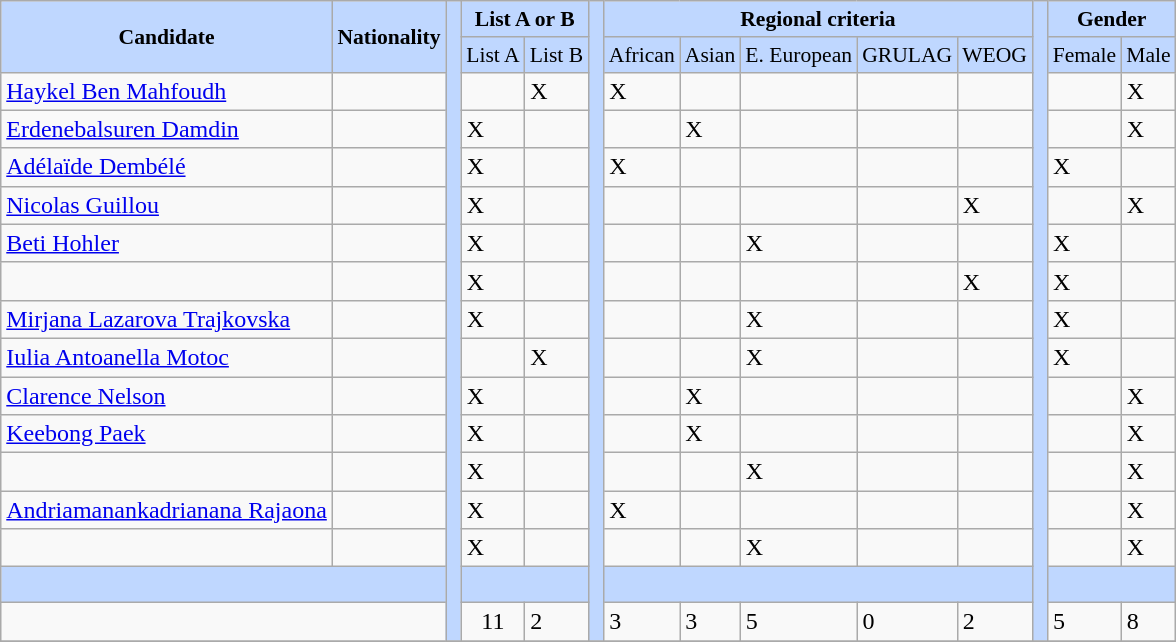<table class="wikitable col3center col4center col5center col6center col7center col8center col9center col10center col11center">
<tr bgcolor=#BFD7FF align="center" style="font-size:90%;">
<td rowspan=2><strong>Candidate</strong></td>
<td rowspan=2><strong>Nationality</strong></td>
<td rowspan=17> </td>
<td colspan=2><strong>List A or B</strong></td>
<td rowspan=17> </td>
<td colspan=5><strong>Regional criteria</strong></td>
<td rowspan=17> </td>
<td colspan=2><strong>Gender</strong></td>
</tr>
<tr bgcolor=#BFD7FF align="center" style="font-size:90%;">
<td>List A</td>
<td>List B</td>
<td>African</td>
<td>Asian</td>
<td>E. European</td>
<td>GRULAG</td>
<td>WEOG</td>
<td>Female</td>
<td>Male</td>
</tr>
<tr>
<td><a href='#'>Haykel Ben Mahfoudh</a></td>
<td></td>
<td></td>
<td>X</td>
<td>X</td>
<td></td>
<td></td>
<td></td>
<td></td>
<td></td>
<td>X</td>
</tr>
<tr>
<td><a href='#'>Erdenebalsuren Damdin</a></td>
<td></td>
<td>X</td>
<td></td>
<td></td>
<td>X</td>
<td></td>
<td></td>
<td></td>
<td></td>
<td>X</td>
</tr>
<tr>
<td><a href='#'>Adélaïde Dembélé</a></td>
<td></td>
<td>X</td>
<td></td>
<td>X</td>
<td></td>
<td></td>
<td></td>
<td></td>
<td>X</td>
<td></td>
</tr>
<tr>
<td><a href='#'>Nicolas Guillou</a></td>
<td></td>
<td>X</td>
<td></td>
<td></td>
<td></td>
<td></td>
<td></td>
<td>X</td>
<td></td>
<td>X</td>
</tr>
<tr>
<td><a href='#'>Beti Hohler</a></td>
<td></td>
<td>X</td>
<td></td>
<td></td>
<td></td>
<td>X</td>
<td></td>
<td></td>
<td>X</td>
<td></td>
</tr>
<tr>
<td></td>
<td></td>
<td>X</td>
<td></td>
<td></td>
<td></td>
<td></td>
<td></td>
<td>X</td>
<td>X</td>
<td></td>
</tr>
<tr>
<td><a href='#'>Mirjana Lazarova Trajkovska</a></td>
<td></td>
<td>X</td>
<td></td>
<td></td>
<td></td>
<td>X</td>
<td></td>
<td></td>
<td>X</td>
<td></td>
</tr>
<tr>
<td><a href='#'>Iulia Antoanella Motoc</a></td>
<td></td>
<td></td>
<td>X</td>
<td></td>
<td></td>
<td>X</td>
<td></td>
<td></td>
<td>X</td>
<td></td>
</tr>
<tr>
<td><a href='#'>Clarence Nelson</a></td>
<td></td>
<td>X</td>
<td></td>
<td></td>
<td>X</td>
<td></td>
<td></td>
<td></td>
<td></td>
<td>X</td>
</tr>
<tr>
<td><a href='#'>Keebong Paek</a></td>
<td></td>
<td>X</td>
<td></td>
<td></td>
<td>X</td>
<td></td>
<td></td>
<td></td>
<td></td>
<td>X</td>
</tr>
<tr>
<td></td>
<td></td>
<td>X</td>
<td></td>
<td></td>
<td></td>
<td>X</td>
<td></td>
<td></td>
<td></td>
<td>X</td>
</tr>
<tr>
<td><a href='#'>Andriamanankadrianana Rajaona</a></td>
<td></td>
<td>X</td>
<td></td>
<td>X</td>
<td></td>
<td></td>
<td></td>
<td></td>
<td></td>
<td>X</td>
</tr>
<tr>
<td></td>
<td></td>
<td>X</td>
<td></td>
<td></td>
<td></td>
<td>X</td>
<td></td>
<td></td>
<td></td>
<td>X</td>
</tr>
<tr bgcolor=#BFD7FF align="center" style="font-size:90%;">
<td colspan=2> </td>
<td colspan=2> </td>
<td colspan=5> </td>
<td colspan=2> </td>
</tr>
<tr>
<td colspan=2></td>
<td align="center">11</td>
<td>2</td>
<td>3</td>
<td>3</td>
<td>5</td>
<td>0</td>
<td>2</td>
<td>5</td>
<td>8</td>
</tr>
<tr>
</tr>
</table>
